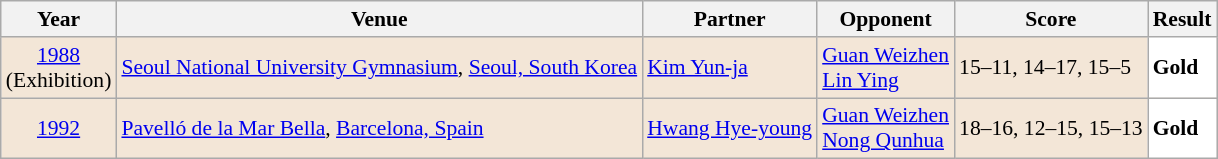<table class="sortable wikitable" style="font-size: 90%;">
<tr>
<th>Year</th>
<th>Venue</th>
<th>Partner</th>
<th>Opponent</th>
<th>Score</th>
<th>Result</th>
</tr>
<tr style="background:#F3E6D7">
<td align="center"><a href='#'>1988</a><br>(Exhibition)</td>
<td align="left"><a href='#'>Seoul National University Gymnasium</a>, <a href='#'>Seoul, South Korea</a></td>
<td align="left"> <a href='#'>Kim Yun-ja</a></td>
<td align="left"> <a href='#'>Guan Weizhen</a> <br>  <a href='#'>Lin Ying</a></td>
<td align="left">15–11, 14–17, 15–5</td>
<td style="text-align:left; background:white"> <strong>Gold</strong></td>
</tr>
<tr style="background:#F3E6D7">
<td align="center"><a href='#'>1992</a></td>
<td align="left"><a href='#'>Pavelló de la Mar Bella</a>, <a href='#'>Barcelona, Spain</a></td>
<td align="left"> <a href='#'>Hwang Hye-young</a></td>
<td align="left"> <a href='#'>Guan Weizhen</a> <br>  <a href='#'>Nong Qunhua</a></td>
<td align="left">18–16, 12–15, 15–13</td>
<td style="text-align:left; background:white"> <strong>Gold</strong></td>
</tr>
</table>
